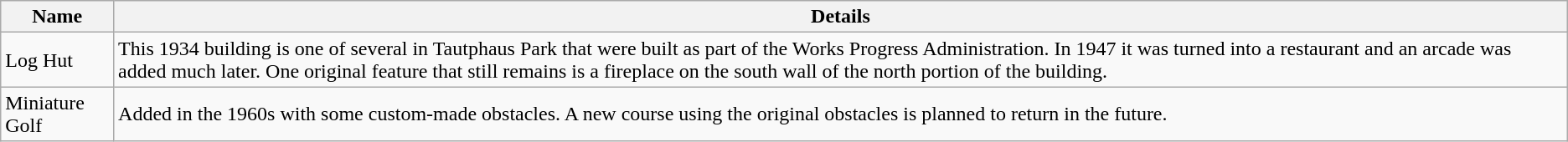<table class="wikitable">
<tr>
<th>Name</th>
<th>Details</th>
</tr>
<tr>
<td>Log Hut</td>
<td>This 1934 building is one of several in Tautphaus Park that were built as part of the Works Progress Administration. In 1947 it was turned into a restaurant and an arcade was added much later. One original feature that still remains is a fireplace on the south wall of the north portion of the building.</td>
</tr>
<tr>
<td>Miniature Golf</td>
<td>Added in the 1960s with some custom-made obstacles. A new course using the original obstacles is planned to return in the future.</td>
</tr>
</table>
